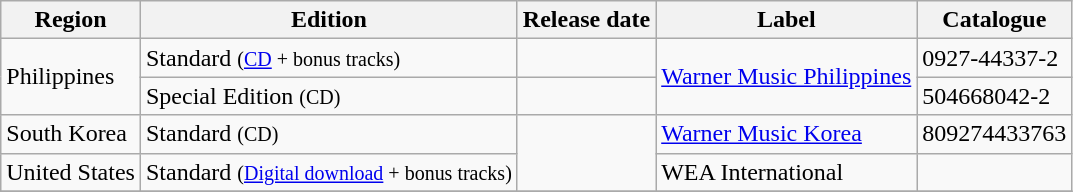<table class="wikitable">
<tr>
<th>Region</th>
<th>Edition</th>
<th>Release date</th>
<th>Label</th>
<th>Catalogue</th>
</tr>
<tr>
<td rowspan="2">Philippines</td>
<td>Standard <small>(<a href='#'>CD</a> + bonus tracks)</small></td>
<td></td>
<td rowspan="2"><a href='#'>Warner Music Philippines</a></td>
<td>0927-44337-2</td>
</tr>
<tr>
<td>Special Edition <small>(CD)</small></td>
<td></td>
<td>504668042-2</td>
</tr>
<tr>
<td>South Korea</td>
<td>Standard <small>(CD)</small></td>
<td rowspan="2"></td>
<td><a href='#'>Warner Music Korea</a></td>
<td>809274433763</td>
</tr>
<tr>
<td>United States</td>
<td>Standard <small>(<a href='#'>Digital download</a> + bonus tracks)</small></td>
<td>WEA International</td>
<td></td>
</tr>
<tr>
</tr>
</table>
